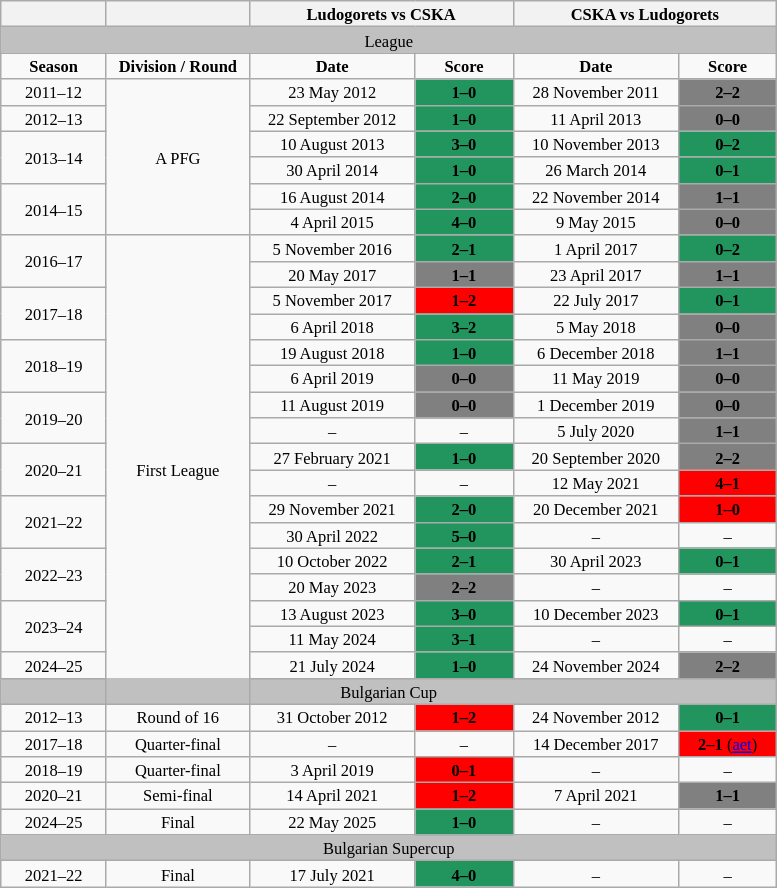<table class="wikitable" style="text-align: center; width=20%; font-size: 11px">
<tr>
<th></th>
<th></th>
<th colspan=2>Ludogorets vs CSKA</th>
<th colspan=2>CSKA vs Ludogorets</th>
</tr>
<tr>
<td colspan="6" bgcolor=#C0C0C0>League</td>
</tr>
<tr>
<td width="65"><strong>Season</strong></td>
<td width="90"><strong>Division / Round</strong></td>
<td width="105"><strong>Date</strong></td>
<td width="60"><strong>Score</strong></td>
<td width="105"><strong>Date</strong></td>
<td width="60"><strong>Score</strong></td>
</tr>
<tr>
<td>2011–12</td>
<td rowspan="6">A PFG</td>
<td>23 May 2012</td>
<td bgcolor=#22955f><span><strong>1–0</strong></span></td>
<td>28 November 2011</td>
<td bgcolor=#808080><span><strong>2–2</strong></span></td>
</tr>
<tr>
<td>2012–13</td>
<td>22 September 2012</td>
<td bgcolor=#22955f><span><strong>1–0</strong></span></td>
<td>11 April 2013</td>
<td bgcolor=#808080><span><strong>0–0</strong></span></td>
</tr>
<tr>
<td rowspan="2">2013–14</td>
<td>10 August 2013</td>
<td bgcolor=#22955f><span><strong>3–0</strong></span></td>
<td>10 November 2013</td>
<td bgcolor=#22955f><span><strong>0–2</strong></span></td>
</tr>
<tr>
<td>30 April 2014</td>
<td bgcolor=#22955f><span><strong>1–0</strong></span></td>
<td>26 March 2014</td>
<td bgcolor=#22955f><span><strong>0–1</strong></span></td>
</tr>
<tr>
<td rowspan="2">2014–15</td>
<td>16 August 2014</td>
<td bgcolor=#22955f><span><strong>2–0</strong></span></td>
<td>22 November 2014</td>
<td bgcolor=#808080><span><strong>1–1</strong></span></td>
</tr>
<tr>
<td>4 April 2015</td>
<td bgcolor=#22955f><span><strong>4–0</strong></span></td>
<td>9 May 2015</td>
<td bgcolor=#808080><span><strong>0–0</strong></span></td>
</tr>
<tr>
<td rowspan="2">2016–17</td>
<td rowspan="18">First League</td>
<td>5 November 2016</td>
<td bgcolor=#22955f><span><strong>2–1</strong></span></td>
<td>1 April 2017</td>
<td bgcolor=#22955f><span><strong>0–2</strong></span></td>
</tr>
<tr>
<td>20 May 2017</td>
<td bgcolor=#808080><span><strong>1–1</strong></span></td>
<td>23 April 2017</td>
<td bgcolor=#808080><span><strong>1–1</strong></span></td>
</tr>
<tr>
<td rowspan="2">2017–18</td>
<td>5 November 2017</td>
<td bgcolor=#FF0000><span><strong>1–2</strong></span></td>
<td>22 July 2017</td>
<td bgcolor=#22955f><span><strong>0–1</strong></span></td>
</tr>
<tr>
<td>6 April 2018</td>
<td bgcolor=#22955f><span><strong>3–2</strong></span></td>
<td>5 May 2018</td>
<td bgcolor=#808080><span><strong>0–0</strong></span></td>
</tr>
<tr>
<td rowspan="2">2018–19</td>
<td>19 August 2018</td>
<td bgcolor=#22955f><span><strong>1–0</strong></span></td>
<td>6 December 2018</td>
<td bgcolor=#808080><span><strong>1–1</strong></span></td>
</tr>
<tr>
<td>6 April 2019</td>
<td bgcolor=#808080><span><strong>0–0</strong></span></td>
<td>11 May 2019</td>
<td bgcolor=#808080><span><strong>0–0</strong></span></td>
</tr>
<tr>
<td rowspan="2">2019–20</td>
<td>11 August 2019</td>
<td bgcolor=#808080><span><strong>0–0</strong></span></td>
<td>1 December 2019</td>
<td bgcolor=#808080><span><strong>0–0</strong></span></td>
</tr>
<tr>
<td>–</td>
<td>–</td>
<td>5 July 2020</td>
<td bgcolor=#808080><span><strong>1–1</strong></span></td>
</tr>
<tr>
<td rowspan="2">2020–21</td>
<td>27 February 2021</td>
<td bgcolor=#22955f><span><strong>1–0</strong></span></td>
<td>20 September 2020</td>
<td bgcolor=#808080><span><strong>2–2</strong></span></td>
</tr>
<tr>
<td>–</td>
<td>–</td>
<td>12 May 2021</td>
<td bgcolor=#FF0000><span><strong>4–1</strong></span></td>
</tr>
<tr>
<td rowspan="2">2021–22</td>
<td>29 November 2021</td>
<td bgcolor=#22955f><span><strong>2–0</strong></span></td>
<td>20 December 2021</td>
<td bgcolor=#FF0000><span><strong>1–0</strong></span></td>
</tr>
<tr>
<td>30 April 2022</td>
<td bgcolor=#22955f><span><strong>5–0</strong></span></td>
<td>–</td>
<td>–</td>
</tr>
<tr>
<td rowspan="2">2022–23</td>
<td>10 October 2022</td>
<td bgcolor=#22955f><span><strong>2–1</strong></span></td>
<td>30 April 2023</td>
<td bgcolor=#22955f><span><strong>0–1</strong></span></td>
</tr>
<tr>
<td>20 May 2023</td>
<td bgcolor=#808080><span><strong>2–2</strong></span></td>
<td>–</td>
<td>–</td>
</tr>
<tr>
<td rowspan="2">2023–24</td>
<td>13 August 2023</td>
<td bgcolor=#22955f><span><strong>3–0</strong></span></td>
<td>10 December 2023</td>
<td bgcolor=#22955f><span><strong>0–1</strong></span></td>
</tr>
<tr>
<td>11 May 2024</td>
<td bgcolor=#22955f><span><strong>3–1</strong></span></td>
<td>–</td>
<td>–</td>
</tr>
<tr>
<td>2024–25</td>
<td>21 July 2024</td>
<td bgcolor=#22955f><span><strong>1–0</strong></span></td>
<td>24 November 2024</td>
<td bgcolor=#808080><span><strong>2–2</strong></span></td>
</tr>
<tr>
<td colspan="6" bgcolor=#C0C0C0>Bulgarian Cup</td>
</tr>
<tr>
<td>2012–13</td>
<td>Round of 16</td>
<td>31 October 2012</td>
<td bgcolor=#FF0000><span><strong>1–2</strong></span></td>
<td>24 November 2012</td>
<td bgcolor=#22955f><span><strong>0–1</strong></span></td>
</tr>
<tr>
<td>2017–18</td>
<td>Quarter-final</td>
<td>–</td>
<td>–</td>
<td>14 December 2017</td>
<td bgcolor=#FF0000><span><strong>2–1</strong> (<a href='#'>aet</a>)</span></td>
</tr>
<tr>
<td>2018–19</td>
<td>Quarter-final</td>
<td>3 April 2019</td>
<td bgcolor=#FF0000><span><strong>0–1</strong></span></td>
<td>–</td>
<td>–</td>
</tr>
<tr>
<td>2020–21</td>
<td>Semi-final</td>
<td>14 April 2021</td>
<td bgcolor=#FF0000><span><strong>1–2</strong></span></td>
<td>7 April 2021</td>
<td bgcolor=#808080><span><strong>1–1</strong></span></td>
</tr>
<tr>
<td>2024–25</td>
<td>Final</td>
<td>22 May 2025</td>
<td bgcolor=#22955f><span><strong>1–0</strong></span></td>
<td>–</td>
<td>–</td>
</tr>
<tr>
<td colspan="6" bgcolor=#C0C0C0>Bulgarian Supercup</td>
</tr>
<tr>
<td>2021–22</td>
<td>Final</td>
<td>17 July 2021</td>
<td bgcolor=#22955f><span><strong>4–0</strong></span></td>
<td>–</td>
<td>–</td>
</tr>
</table>
